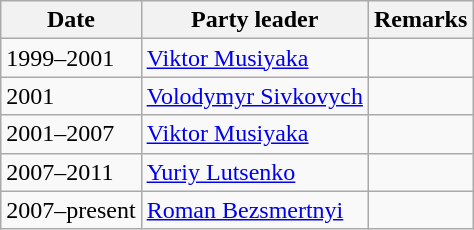<table class="wikitable">
<tr>
<th>Date</th>
<th>Party leader</th>
<th>Remarks</th>
</tr>
<tr>
<td>1999–2001</td>
<td><a href='#'>Viktor Musiyaka</a></td>
<td></td>
</tr>
<tr>
<td>2001</td>
<td><a href='#'>Volodymyr Sivkovych</a></td>
<td></td>
</tr>
<tr>
<td>2001–2007</td>
<td><a href='#'>Viktor Musiyaka</a></td>
<td></td>
</tr>
<tr>
<td>2007–2011</td>
<td><a href='#'>Yuriy Lutsenko</a></td>
<td></td>
</tr>
<tr>
<td>2007–present</td>
<td><a href='#'>Roman Bezsmertnyi</a></td>
<td></td>
</tr>
</table>
